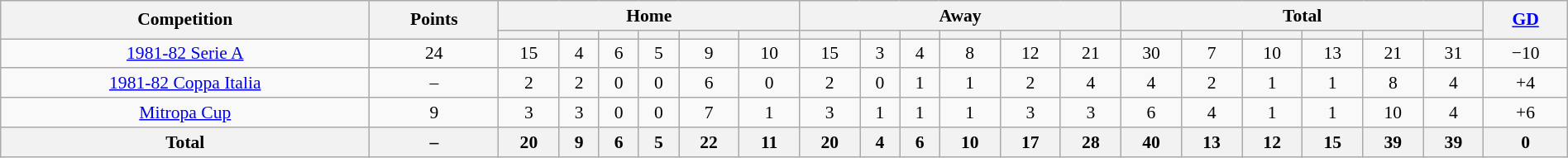<table class="wikitable" style="font-size:90%;width:100%;margin:auto;clear:both;text-align:center;">
<tr>
<th rowspan="2">Competition</th>
<th rowspan="2">Points</th>
<th colspan="6">Home</th>
<th colspan="6">Away</th>
<th colspan="6">Total</th>
<th rowspan="2"><a href='#'>GD</a></th>
</tr>
<tr>
<th></th>
<th></th>
<th></th>
<th></th>
<th></th>
<th></th>
<th></th>
<th></th>
<th></th>
<th></th>
<th></th>
<th></th>
<th></th>
<th></th>
<th></th>
<th></th>
<th></th>
<th></th>
</tr>
<tr>
<td><a href='#'>1981-82 Serie A</a></td>
<td>24</td>
<td>15</td>
<td>4</td>
<td>6</td>
<td>5</td>
<td>9</td>
<td>10</td>
<td>15</td>
<td>3</td>
<td>4</td>
<td>8</td>
<td>12</td>
<td>21</td>
<td>30</td>
<td>7</td>
<td>10</td>
<td>13</td>
<td>21</td>
<td>31</td>
<td>−10</td>
</tr>
<tr>
<td> <a href='#'>1981-82 Coppa Italia</a></td>
<td>–</td>
<td>2</td>
<td>2</td>
<td>0</td>
<td>0</td>
<td>6</td>
<td>0</td>
<td>2</td>
<td>0</td>
<td>1</td>
<td>1</td>
<td>2</td>
<td>4</td>
<td>4</td>
<td>2</td>
<td>1</td>
<td>1</td>
<td>8</td>
<td>4</td>
<td>+4</td>
</tr>
<tr>
<td><a href='#'>Mitropa Cup</a></td>
<td>9</td>
<td>3</td>
<td>3</td>
<td>0</td>
<td>0</td>
<td>7</td>
<td>1</td>
<td>3</td>
<td>1</td>
<td>1</td>
<td>1</td>
<td>3</td>
<td>3</td>
<td>6</td>
<td>4</td>
<td>1</td>
<td>1</td>
<td>10</td>
<td>4</td>
<td>+6</td>
</tr>
<tr>
<th>Total</th>
<th>–</th>
<th>20</th>
<th>9</th>
<th>6</th>
<th>5</th>
<th>22</th>
<th>11</th>
<th>20</th>
<th>4</th>
<th>6</th>
<th>10</th>
<th>17</th>
<th>28</th>
<th>40</th>
<th>13</th>
<th>12</th>
<th>15</th>
<th>39</th>
<th>39</th>
<th>0</th>
</tr>
</table>
